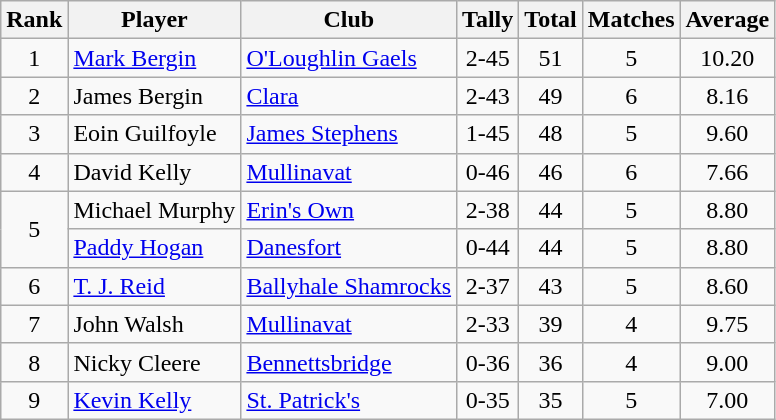<table class="wikitable">
<tr>
<th>Rank</th>
<th>Player</th>
<th>Club</th>
<th>Tally</th>
<th>Total</th>
<th>Matches</th>
<th>Average</th>
</tr>
<tr>
<td rowspan="1" style="text-align:center;">1</td>
<td><a href='#'>Mark Bergin</a></td>
<td><a href='#'>O'Loughlin Gaels</a></td>
<td align=center>2-45</td>
<td align=center>51</td>
<td align=center>5</td>
<td align=center>10.20</td>
</tr>
<tr>
<td rowspan="1" style="text-align:center;">2</td>
<td>James Bergin</td>
<td><a href='#'>Clara</a></td>
<td align=center>2-43</td>
<td align=center>49</td>
<td align=center>6</td>
<td align=center>8.16</td>
</tr>
<tr>
<td rowspan="1" style="text-align:center;">3</td>
<td>Eoin Guilfoyle</td>
<td><a href='#'>James Stephens</a></td>
<td align=center>1-45</td>
<td align=center>48</td>
<td align=center>5</td>
<td align=center>9.60</td>
</tr>
<tr>
<td rowspan="1" style="text-align:center;">4</td>
<td>David Kelly</td>
<td><a href='#'>Mullinavat</a></td>
<td align=center>0-46</td>
<td align=center>46</td>
<td align=center>6</td>
<td align=center>7.66</td>
</tr>
<tr>
<td rowspan="2" style="text-align:center;">5</td>
<td>Michael Murphy</td>
<td><a href='#'>Erin's Own</a></td>
<td align=center>2-38</td>
<td align=center>44</td>
<td align=center>5</td>
<td align=center>8.80</td>
</tr>
<tr>
<td><a href='#'>Paddy Hogan</a></td>
<td><a href='#'>Danesfort</a></td>
<td align=center>0-44</td>
<td align=center>44</td>
<td align=center>5</td>
<td align=center>8.80</td>
</tr>
<tr>
<td rowspan="1" style="text-align:center;">6</td>
<td><a href='#'>T. J. Reid</a></td>
<td><a href='#'>Ballyhale Shamrocks</a></td>
<td align=center>2-37</td>
<td align=center>43</td>
<td align=center>5</td>
<td align=center>8.60</td>
</tr>
<tr>
<td rowspan="1" style="text-align:center;">7</td>
<td>John Walsh</td>
<td><a href='#'>Mullinavat</a></td>
<td align=center>2-33</td>
<td align=center>39</td>
<td align=center>4</td>
<td align=center>9.75</td>
</tr>
<tr>
<td rowspan="1" style="text-align:center;">8</td>
<td>Nicky Cleere</td>
<td><a href='#'>Bennettsbridge</a></td>
<td align=center>0-36</td>
<td align=center>36</td>
<td align=center>4</td>
<td align=center>9.00</td>
</tr>
<tr>
<td rowspan="1" style="text-align:center;">9</td>
<td><a href='#'>Kevin Kelly</a></td>
<td><a href='#'>St. Patrick's</a></td>
<td align=center>0-35</td>
<td align=center>35</td>
<td align=center>5</td>
<td align=center>7.00</td>
</tr>
</table>
